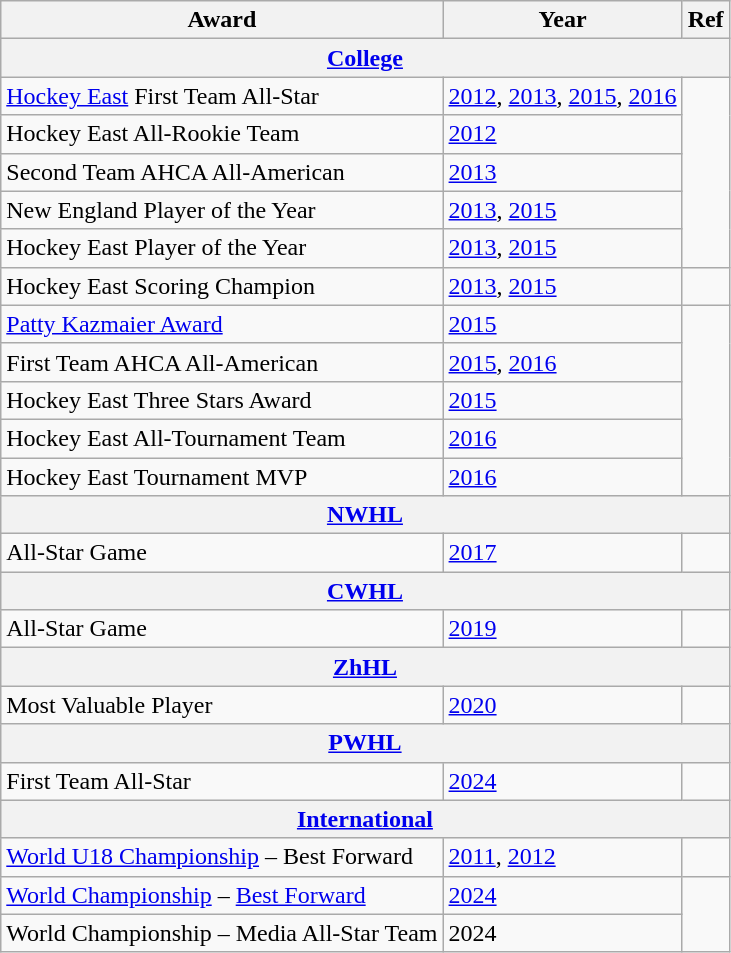<table class="wikitable">
<tr>
<th>Award</th>
<th>Year</th>
<th>Ref</th>
</tr>
<tr>
<th colspan="3"><a href='#'>College</a></th>
</tr>
<tr>
<td><a href='#'>Hockey East</a> First Team All-Star</td>
<td><a href='#'>2012</a>, <a href='#'>2013</a>, <a href='#'>2015</a>, <a href='#'>2016</a></td>
<td rowspan="5"></td>
</tr>
<tr>
<td>Hockey East All-Rookie Team</td>
<td><a href='#'>2012</a></td>
</tr>
<tr>
<td>Second Team AHCA All-American</td>
<td><a href='#'>2013</a></td>
</tr>
<tr>
<td>New England Player of the Year</td>
<td><a href='#'>2013</a>, <a href='#'>2015</a></td>
</tr>
<tr>
<td>Hockey East Player of the Year</td>
<td><a href='#'>2013</a>, <a href='#'>2015</a></td>
</tr>
<tr>
<td>Hockey East Scoring Champion</td>
<td><a href='#'>2013</a>, <a href='#'>2015</a></td>
<td></td>
</tr>
<tr>
<td><a href='#'>Patty Kazmaier Award</a></td>
<td><a href='#'>2015</a></td>
<td rowspan="5"></td>
</tr>
<tr>
<td>First Team AHCA All-American</td>
<td><a href='#'>2015</a>, <a href='#'>2016</a></td>
</tr>
<tr>
<td>Hockey East Three Stars Award</td>
<td><a href='#'>2015</a></td>
</tr>
<tr>
<td>Hockey East All-Tournament Team</td>
<td><a href='#'>2016</a></td>
</tr>
<tr>
<td>Hockey East Tournament MVP</td>
<td><a href='#'>2016</a></td>
</tr>
<tr>
<th colspan="3"><a href='#'>NWHL</a></th>
</tr>
<tr>
<td>All-Star Game</td>
<td><a href='#'>2017</a></td>
<td></td>
</tr>
<tr>
<th colspan="3"><a href='#'>CWHL</a></th>
</tr>
<tr>
<td>All-Star Game</td>
<td><a href='#'>2019</a></td>
<td></td>
</tr>
<tr>
<th colspan="3"><a href='#'>ZhHL</a></th>
</tr>
<tr>
<td>Most Valuable Player</td>
<td><a href='#'>2020</a></td>
<td></td>
</tr>
<tr>
<th colspan="3"><a href='#'>PWHL</a></th>
</tr>
<tr>
<td>First Team All-Star</td>
<td><a href='#'>2024</a></td>
<td></td>
</tr>
<tr>
<th colspan="3"><a href='#'>International</a></th>
</tr>
<tr>
<td><a href='#'>World U18 Championship</a> – Best Forward</td>
<td><a href='#'>2011</a>, <a href='#'>2012</a></td>
<td></td>
</tr>
<tr>
<td><a href='#'>World Championship</a> – <a href='#'>Best Forward</a></td>
<td><a href='#'>2024</a></td>
<td rowspan="2"></td>
</tr>
<tr>
<td>World Championship – Media All-Star Team</td>
<td>2024</td>
</tr>
</table>
